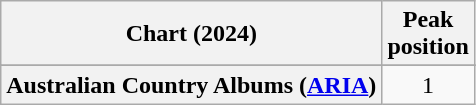<table class="wikitable sortable plainrowheaders" style="text-align:center">
<tr>
<th scope="col">Chart (2024)</th>
<th scope="col">Peak<br>position</th>
</tr>
<tr>
</tr>
<tr>
<th scope="row">Australian Country Albums (<a href='#'>ARIA</a>)</th>
<td>1</td>
</tr>
</table>
